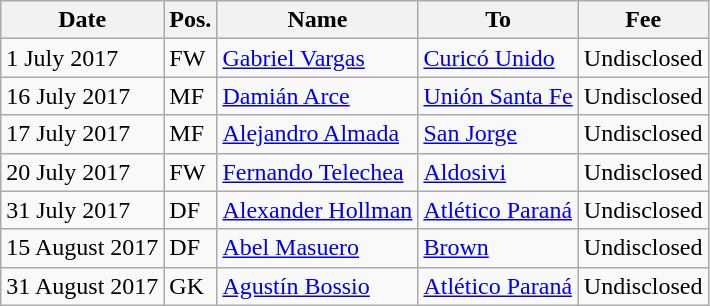<table class="wikitable">
<tr>
<th>Date</th>
<th>Pos.</th>
<th>Name</th>
<th>To</th>
<th>Fee</th>
</tr>
<tr>
<td>1 July 2017</td>
<td>FW</td>
<td> <a href='#'>Gabriel Vargas</a></td>
<td> <a href='#'>Curicó Unido</a></td>
<td>Undisclosed</td>
</tr>
<tr>
<td>16 July 2017</td>
<td>MF</td>
<td> <a href='#'>Damián Arce</a></td>
<td> <a href='#'>Unión Santa Fe</a></td>
<td>Undisclosed</td>
</tr>
<tr>
<td>17 July 2017</td>
<td>MF</td>
<td> <a href='#'>Alejandro Almada</a></td>
<td> <a href='#'>San Jorge</a></td>
<td>Undisclosed</td>
</tr>
<tr>
<td>20 July 2017</td>
<td>FW</td>
<td> <a href='#'>Fernando Telechea</a></td>
<td> <a href='#'>Aldosivi</a></td>
<td>Undisclosed</td>
</tr>
<tr>
<td>31 July 2017</td>
<td>DF</td>
<td> <a href='#'>Alexander Hollman</a></td>
<td> <a href='#'>Atlético Paraná</a></td>
<td>Undisclosed</td>
</tr>
<tr>
<td>15 August 2017</td>
<td>DF</td>
<td> <a href='#'>Abel Masuero</a></td>
<td> <a href='#'>Brown</a></td>
<td>Undisclosed</td>
</tr>
<tr>
<td>31 August 2017</td>
<td>GK</td>
<td> <a href='#'>Agustín Bossio</a></td>
<td> <a href='#'>Atlético Paraná</a></td>
<td>Undisclosed</td>
</tr>
</table>
